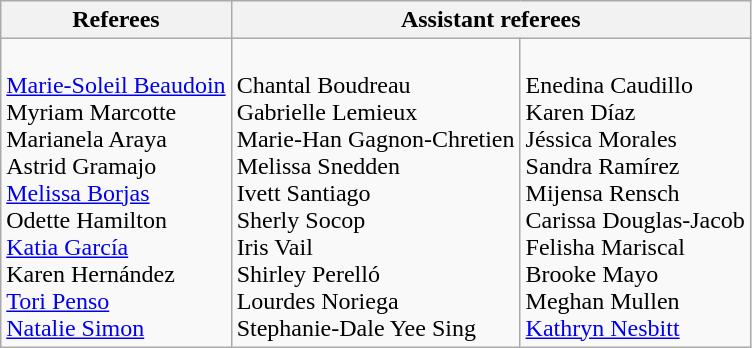<table class="wikitable">
<tr>
<th>Referees</th>
<th colspan=2>Assistant referees</th>
</tr>
<tr>
<td><br> <a href='#'>Marie-Soleil Beaudoin</a><br>
 Myriam Marcotte<br>
 Marianela Araya<br>
 Astrid Gramajo<br>
 <a href='#'>Melissa Borjas</a><br>
 Odette Hamilton<br>
 <a href='#'>Katia García</a><br>
 Karen Hernández<br>
 <a href='#'>Tori Penso</a><br>
 <a href='#'>Natalie Simon</a></td>
<td><br> Chantal Boudreau<br>
 Gabrielle Lemieux<br>
 Marie-Han Gagnon-Chretien<br>
 Melissa Snedden<br>
 Ivett Santiago<br>
 Sherly Socop<br>
 Iris Vail<br>
 Shirley Perelló<br>
 Lourdes Noriega<br>
 Stephanie-Dale Yee Sing<br></td>
<td><br> Enedina Caudillo<br>
 Karen Díaz<br>
 Jéssica Morales<br>
 Sandra Ramírez<br>
 Mijensa Rensch<br>
 Carissa Douglas-Jacob<br>
 Felisha Mariscal<br>
 Brooke Mayo<br>
 Meghan Mullen<br>
 <a href='#'>Kathryn Nesbitt</a> <br></td>
</tr>
</table>
